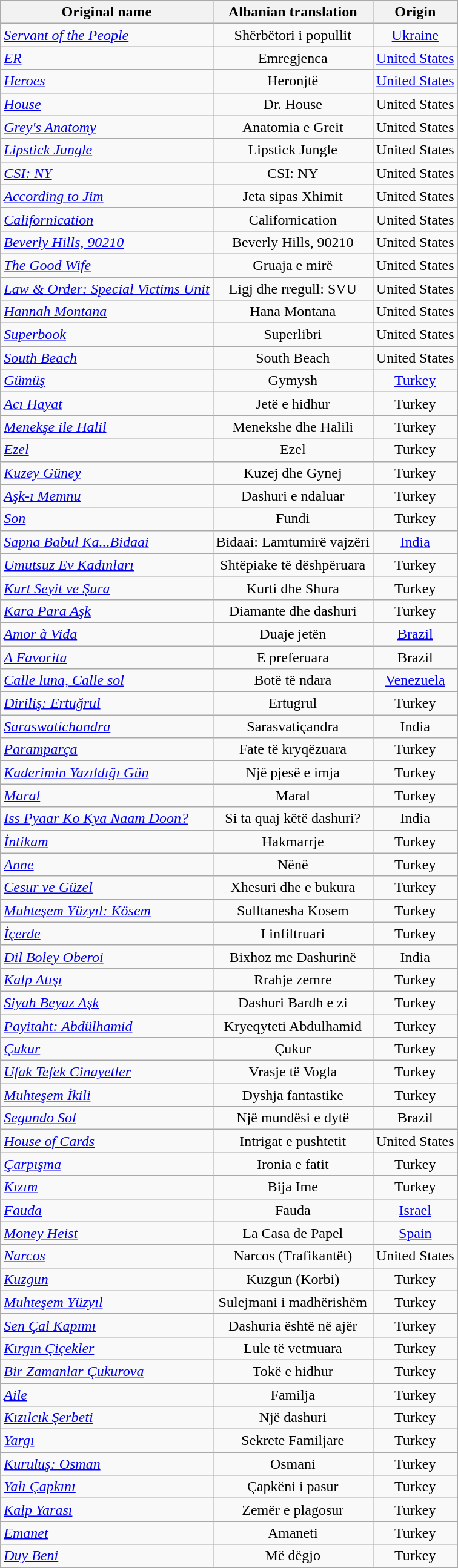<table class="wikitable">
<tr>
<th>Original name</th>
<th>Albanian translation</th>
<th>Origin</th>
</tr>
<tr>
<td><em><a href='#'>Servant of the People</a></em></td>
<td align=center>Shërbëtori i popullit</td>
<td align=center><a href='#'>Ukraine</a></td>
</tr>
<tr>
<td><em><a href='#'>ER</a></em></td>
<td align=center>Emregjenca</td>
<td align=center><a href='#'>United States</a></td>
</tr>
<tr>
<td><em><a href='#'>Heroes</a></em></td>
<td align=center>Heronjtë</td>
<td align=center><a href='#'>United States</a></td>
</tr>
<tr>
<td><em><a href='#'>House</a></em></td>
<td align=center>Dr. House</td>
<td align=center>United States</td>
</tr>
<tr>
<td><em><a href='#'>Grey's Anatomy</a></em></td>
<td align=center>Anatomia e Greit</td>
<td align=center>United States</td>
</tr>
<tr>
<td><em><a href='#'>Lipstick Jungle</a></em></td>
<td align=center>Lipstick Jungle</td>
<td align=center>United States</td>
</tr>
<tr>
<td><em><a href='#'>CSI: NY</a></em></td>
<td align=center>CSI: NY</td>
<td align=center>United States</td>
</tr>
<tr>
<td><em><a href='#'>According to Jim</a></em></td>
<td align=center>Jeta sipas Xhimit</td>
<td align=center>United States</td>
</tr>
<tr>
<td><em><a href='#'>Californication</a></em></td>
<td align=center>Californication</td>
<td align=center>United States</td>
</tr>
<tr>
<td><em><a href='#'>Beverly Hills, 90210</a></em></td>
<td align=center>Beverly Hills, 90210</td>
<td align=center>United States</td>
</tr>
<tr>
<td><em><a href='#'>The Good Wife</a></em></td>
<td align=center>Gruaja e mirë</td>
<td align=center>United States</td>
</tr>
<tr>
<td><em><a href='#'>Law & Order: Special Victims Unit</a></em></td>
<td align=center>Ligj dhe rregull: SVU</td>
<td align=center>United States</td>
</tr>
<tr>
<td><em><a href='#'>Hannah Montana</a></em></td>
<td align=center>Hana Montana</td>
<td align=center>United States</td>
</tr>
<tr>
<td><em><a href='#'>Superbook</a></em></td>
<td align=center>Superlibri</td>
<td align=center>United States</td>
</tr>
<tr>
<td><em><a href='#'>South Beach</a></em></td>
<td align=center>South Beach</td>
<td align=center>United States</td>
</tr>
<tr>
<td><em><a href='#'>Gümüş</a></em></td>
<td align=center>Gymysh</td>
<td align=center><a href='#'>Turkey</a></td>
</tr>
<tr>
<td><em><a href='#'>Acı Hayat</a></em></td>
<td align=center>Jetë e hidhur</td>
<td align=center>Turkey</td>
</tr>
<tr>
<td><em><a href='#'>Menekşe ile Halil</a></em></td>
<td align=center>Menekshe dhe Halili</td>
<td align=center>Turkey</td>
</tr>
<tr>
<td><em><a href='#'>Ezel</a></em></td>
<td align=center>Ezel</td>
<td align=center>Turkey</td>
</tr>
<tr>
<td><em><a href='#'>Kuzey Güney</a></em></td>
<td align=center>Kuzej dhe Gynej</td>
<td align=center>Turkey</td>
</tr>
<tr>
<td><em><a href='#'>Aşk-ı Memnu</a></em></td>
<td align=center>Dashuri e ndaluar</td>
<td align=center>Turkey</td>
</tr>
<tr>
<td><em><a href='#'>Son</a></em></td>
<td align=center>Fundi</td>
<td align=center>Turkey</td>
</tr>
<tr>
<td><em><a href='#'>Sapna Babul Ka...Bidaai</a></em></td>
<td align=center>Bidaai: Lamtumirë vajzëri</td>
<td align=center><a href='#'>India</a></td>
</tr>
<tr>
<td><em><a href='#'>Umutsuz Ev Kadınları</a></em></td>
<td align=center>Shtëpiake të dëshpëruara</td>
<td align=center>Turkey</td>
</tr>
<tr>
<td><em><a href='#'>Kurt Seyit ve Şura</a></em></td>
<td align=center>Kurti dhe Shura</td>
<td align=center>Turkey</td>
</tr>
<tr>
<td><em><a href='#'>Kara Para Aşk</a></em></td>
<td align=center>Diamante dhe dashuri</td>
<td align=center>Turkey</td>
</tr>
<tr>
<td><em><a href='#'>Amor à Vida</a></em></td>
<td align=center>Duaje jetën</td>
<td align=center><a href='#'>Brazil</a></td>
</tr>
<tr>
<td><em><a href='#'>A Favorita</a></em></td>
<td align=center>E preferuara</td>
<td align=center>Brazil</td>
</tr>
<tr>
<td><em><a href='#'>Calle luna, Calle sol</a></em></td>
<td align=center>Botë të ndara</td>
<td align=center><a href='#'>Venezuela</a></td>
</tr>
<tr>
<td><em><a href='#'>Diriliş: Ertuğrul</a></em></td>
<td align=center>Ertugrul</td>
<td align=center>Turkey</td>
</tr>
<tr>
<td><em><a href='#'>Saraswatichandra</a></em></td>
<td align=center>Sarasvatiçandra</td>
<td align=center>India</td>
</tr>
<tr>
<td><em><a href='#'>Paramparça</a></em></td>
<td align=center>Fate të kryqëzuara</td>
<td align=center>Turkey</td>
</tr>
<tr>
<td><em><a href='#'>Kaderimin Yazıldığı Gün</a></em></td>
<td align=center>Një pjesë e imja</td>
<td align=center>Turkey</td>
</tr>
<tr>
<td><em><a href='#'>Maral</a></em></td>
<td align=center>Maral</td>
<td align=center>Turkey</td>
</tr>
<tr>
<td><em><a href='#'>Iss Pyaar Ko Kya Naam Doon?</a></em></td>
<td align=center>Si ta quaj këtë dashuri?</td>
<td align=center>India</td>
</tr>
<tr>
<td><em><a href='#'>İntikam</a></em></td>
<td align=center>Hakmarrje</td>
<td align=center>Turkey</td>
</tr>
<tr>
<td><em><a href='#'>Anne</a></em></td>
<td align=center>Nënë</td>
<td align=center>Turkey</td>
</tr>
<tr>
<td><em><a href='#'>Cesur ve Güzel</a></em></td>
<td align=center>Xhesuri dhe e bukura</td>
<td align=center>Turkey</td>
</tr>
<tr>
<td><em><a href='#'>Muhteşem Yüzyıl: Kösem</a></em></td>
<td align=center>Sulltanesha Kosem</td>
<td align=center>Turkey</td>
</tr>
<tr>
<td><em><a href='#'>İçerde</a></em></td>
<td align=center>I infiltruari</td>
<td align=center>Turkey</td>
</tr>
<tr>
<td><em><a href='#'>Dil Boley Oberoi</a></em></td>
<td align=center>Bixhoz me Dashurinë</td>
<td align=center>India</td>
</tr>
<tr>
<td><em><a href='#'>Kalp Atışı</a></em></td>
<td align=center>Rrahje zemre</td>
<td align=center>Turkey</td>
</tr>
<tr>
<td><em><a href='#'>Siyah Beyaz Aşk</a></em></td>
<td align=center>Dashuri Bardh e zi</td>
<td align=center>Turkey</td>
</tr>
<tr>
<td><em><a href='#'>Payitaht: Abdülhamid</a></em></td>
<td align=center>Kryeqyteti Abdulhamid</td>
<td align=center>Turkey</td>
</tr>
<tr>
<td><em><a href='#'>Çukur</a></em></td>
<td align=center>Çukur</td>
<td align=center>Turkey</td>
</tr>
<tr>
<td><em><a href='#'>Ufak Tefek Cinayetler</a></em></td>
<td align=center>Vrasje të Vogla</td>
<td align=center>Turkey</td>
</tr>
<tr>
<td><em><a href='#'>Muhteşem İkili</a></em></td>
<td align=center>Dyshja fantastike</td>
<td align=center>Turkey</td>
</tr>
<tr>
<td><em><a href='#'>Segundo Sol</a></em></td>
<td align=center>Një mundësi e dytë</td>
<td align=center>Brazil</td>
</tr>
<tr>
<td><em><a href='#'>House of Cards</a></em></td>
<td align=center>Intrigat e pushtetit</td>
<td align=center>United States</td>
</tr>
<tr>
<td><em><a href='#'>Çarpışma</a></em></td>
<td align=center>Ironia e fatit</td>
<td align=center>Turkey</td>
</tr>
<tr>
<td><em><a href='#'>Kızım</a></em></td>
<td align=center>Bija Ime</td>
<td align=center>Turkey</td>
</tr>
<tr>
<td><em><a href='#'>Fauda</a></em></td>
<td align=center>Fauda</td>
<td align=center><a href='#'>Israel</a></td>
</tr>
<tr>
<td><em><a href='#'>Money Heist</a></em></td>
<td align=center>La Casa de Papel</td>
<td align=center><a href='#'>Spain</a></td>
</tr>
<tr>
<td><em><a href='#'>Narcos</a></em></td>
<td align=center>Narcos (Trafikantët)</td>
<td align=center>United States</td>
</tr>
<tr>
<td><em><a href='#'>Kuzgun</a></em></td>
<td align=center>Kuzgun (Korbi)</td>
<td align=center>Turkey</td>
</tr>
<tr>
<td><em><a href='#'>Muhteşem Yüzyıl</a></em></td>
<td align=center>Sulejmani i madhërishëm</td>
<td align=center>Turkey</td>
</tr>
<tr>
<td><em><a href='#'>Sen Çal Kapımı</a></em></td>
<td align=center>Dashuria është në ajër</td>
<td align=center>Turkey</td>
</tr>
<tr>
<td><em><a href='#'>Kırgın Çiçekler</a></em></td>
<td align=center>Lule të vetmuara</td>
<td align=center>Turkey</td>
</tr>
<tr>
<td><em> <a href='#'>Bir Zamanlar Çukurova</a></em></td>
<td align=center>Tokë e hidhur</td>
<td align=center>Turkey</td>
</tr>
<tr>
<td><em><a href='#'>Aile</a></em></td>
<td align=center>Familja</td>
<td align=center>Turkey</td>
</tr>
<tr>
<td><em><a href='#'>Kızılcık Şerbeti</a></em></td>
<td align=center>Një dashuri</td>
<td align=center>Turkey</td>
</tr>
<tr>
<td><em><a href='#'>Yargı</a></em></td>
<td align=center>Sekrete Familjare</td>
<td align=center>Turkey</td>
</tr>
<tr>
<td><em><a href='#'>Kuruluş: Osman</a></em></td>
<td align=center>Osmani</td>
<td align=center>Turkey</td>
</tr>
<tr>
<td><em><a href='#'>Yalı Çapkını</a></em></td>
<td align=center>Çapkëni i pasur</td>
<td align=center>Turkey</td>
</tr>
<tr>
<td><em><a href='#'>Kalp Yarası</a></em></td>
<td align=center>Zemër e plagosur</td>
<td align=center>Turkey</td>
</tr>
<tr>
<td><em><a href='#'>Emanet</a></em></td>
<td align=center>Amaneti</td>
<td align=center>Turkey</td>
</tr>
<tr>
<td><em><a href='#'>Duy Beni</a></em></td>
<td align=center>Më dëgjo</td>
<td align=center>Turkey</td>
</tr>
<tr>
</tr>
</table>
